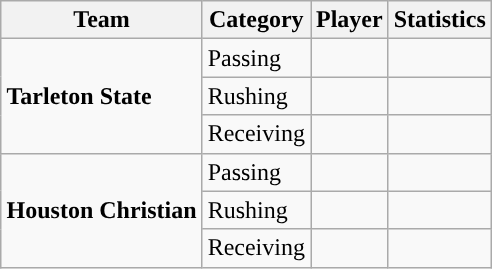<table class="wikitable" style="float: right;">
<tr>
<th>Team</th>
<th>Category</th>
<th>Player</th>
<th>Statistics</th>
</tr>
<tr>
<td rowspan=3><strong>Tarleton State</strong></td>
<td>Passing</td>
<td></td>
<td></td>
</tr>
<tr>
<td>Rushing</td>
<td></td>
<td></td>
</tr>
<tr>
<td>Receiving</td>
<td></td>
<td></td>
</tr>
<tr>
<td rowspan=3><strong>Houston Christian</strong></td>
<td>Passing</td>
<td></td>
<td></td>
</tr>
<tr>
<td>Rushing</td>
<td></td>
<td></td>
</tr>
<tr>
<td>Receiving</td>
<td></td>
<td></td>
</tr>
</table>
